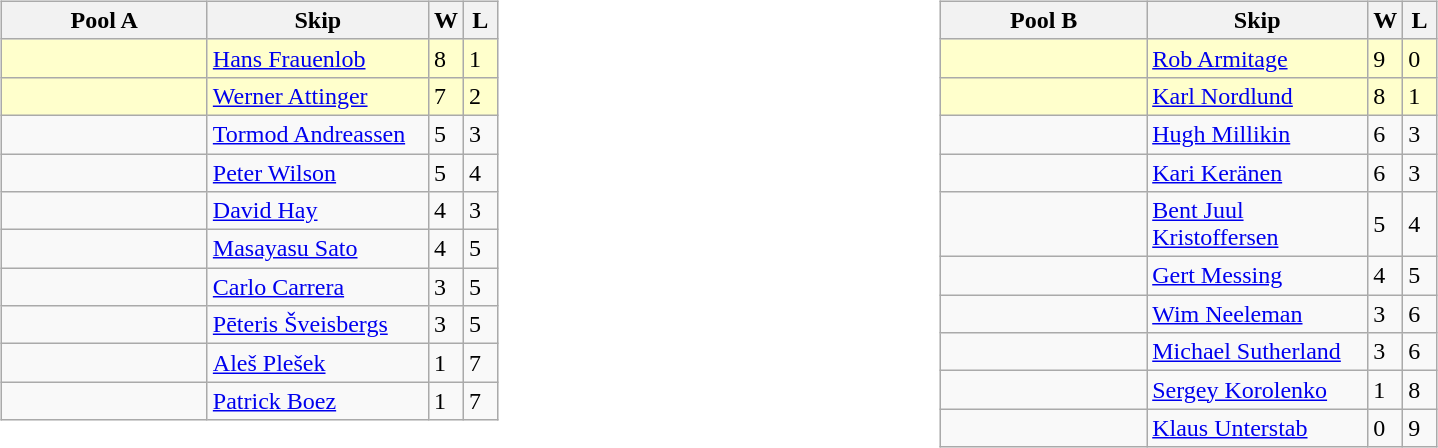<table table>
<tr>
<td valign=top width=10%><br><table class=wikitable>
<tr>
<th width=130>Pool A</th>
<th width=140>Skip</th>
<th width=15>W</th>
<th width=15>L</th>
</tr>
<tr bgcolor=#ffffcc>
<td></td>
<td><a href='#'>Hans Frauenlob</a></td>
<td>8</td>
<td>1</td>
</tr>
<tr bgcolor=#ffffcc>
<td></td>
<td><a href='#'>Werner Attinger</a></td>
<td>7</td>
<td>2</td>
</tr>
<tr>
<td></td>
<td><a href='#'>Tormod Andreassen</a></td>
<td>5</td>
<td>3</td>
</tr>
<tr>
<td></td>
<td><a href='#'>Peter Wilson</a></td>
<td>5</td>
<td>4</td>
</tr>
<tr>
<td></td>
<td><a href='#'>David Hay</a></td>
<td>4</td>
<td>3</td>
</tr>
<tr>
<td></td>
<td><a href='#'>Masayasu Sato</a></td>
<td>4</td>
<td>5</td>
</tr>
<tr>
<td></td>
<td><a href='#'>Carlo Carrera</a></td>
<td>3</td>
<td>5</td>
</tr>
<tr>
<td></td>
<td><a href='#'>Pēteris Šveisbergs</a></td>
<td>3</td>
<td>5</td>
</tr>
<tr>
<td></td>
<td><a href='#'>Aleš Plešek</a></td>
<td>1</td>
<td>7</td>
</tr>
<tr>
<td></td>
<td><a href='#'>Patrick Boez</a></td>
<td>1</td>
<td>7</td>
</tr>
</table>
</td>
<td valign=top width=10%><br><table class=wikitable>
<tr>
<th width=130>Pool B</th>
<th width=140>Skip</th>
<th width=15>W</th>
<th width=15>L</th>
</tr>
<tr bgcolor=#ffffcc>
<td></td>
<td><a href='#'>Rob Armitage</a></td>
<td>9</td>
<td>0</td>
</tr>
<tr bgcolor=#ffffcc>
<td></td>
<td><a href='#'>Karl Nordlund</a></td>
<td>8</td>
<td>1</td>
</tr>
<tr>
<td></td>
<td><a href='#'>Hugh Millikin</a></td>
<td>6</td>
<td>3</td>
</tr>
<tr>
<td></td>
<td><a href='#'>Kari Keränen</a></td>
<td>6</td>
<td>3</td>
</tr>
<tr>
<td></td>
<td><a href='#'>Bent Juul Kristoffersen</a></td>
<td>5</td>
<td>4</td>
</tr>
<tr>
<td></td>
<td><a href='#'>Gert Messing</a></td>
<td>4</td>
<td>5</td>
</tr>
<tr>
<td></td>
<td><a href='#'>Wim Neeleman</a></td>
<td>3</td>
<td>6</td>
</tr>
<tr>
<td></td>
<td><a href='#'>Michael Sutherland</a></td>
<td>3</td>
<td>6</td>
</tr>
<tr>
<td></td>
<td><a href='#'>Sergey Korolenko</a></td>
<td>1</td>
<td>8</td>
</tr>
<tr>
<td></td>
<td><a href='#'>Klaus Unterstab</a></td>
<td>0</td>
<td>9</td>
</tr>
</table>
</td>
</tr>
</table>
